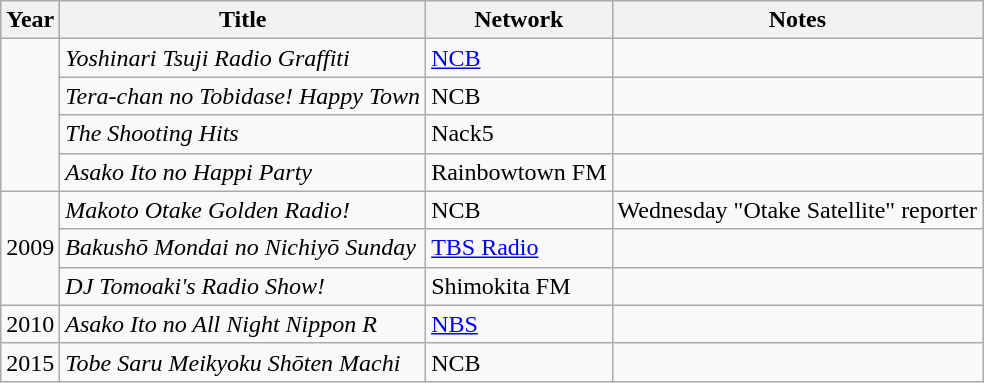<table class="wikitable">
<tr>
<th>Year</th>
<th>Title</th>
<th>Network</th>
<th>Notes</th>
</tr>
<tr>
<td rowspan="4"></td>
<td><em>Yoshinari Tsuji Radio Graffiti</em></td>
<td><a href='#'>NCB</a></td>
<td></td>
</tr>
<tr>
<td><em>Tera-chan no Tobidase! Happy Town</em></td>
<td>NCB</td>
<td></td>
</tr>
<tr>
<td><em>The Shooting Hits</em></td>
<td>Nack5</td>
<td></td>
</tr>
<tr>
<td><em>Asako Ito no Happi Party</em></td>
<td>Rainbowtown FM</td>
<td></td>
</tr>
<tr>
<td rowspan="3">2009</td>
<td><em>Makoto Otake Golden Radio!</em></td>
<td>NCB</td>
<td>Wednesday "Otake Satellite" reporter</td>
</tr>
<tr>
<td><em>Bakushō Mondai no Nichiyō Sunday</em></td>
<td><a href='#'>TBS Radio</a></td>
<td></td>
</tr>
<tr>
<td><em>DJ Tomoaki's Radio Show!</em></td>
<td>Shimokita FM</td>
<td></td>
</tr>
<tr>
<td>2010</td>
<td><em>Asako Ito no All Night Nippon R</em></td>
<td><a href='#'>NBS</a></td>
<td></td>
</tr>
<tr>
<td>2015</td>
<td><em>Tobe Saru Meikyoku Shōten Machi</em></td>
<td>NCB</td>
<td></td>
</tr>
</table>
